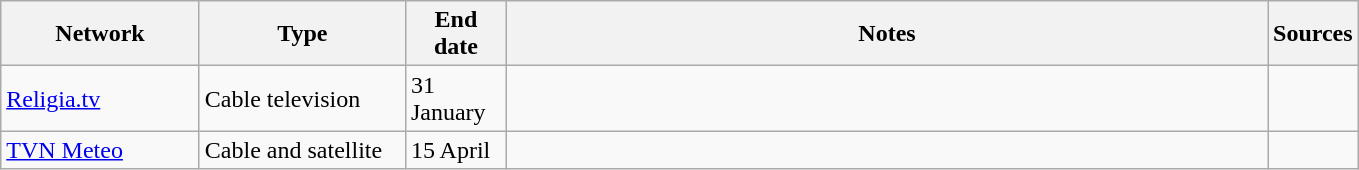<table class="wikitable">
<tr>
<th style="text-align:center; width:125px">Network</th>
<th style="text-align:center; width:130px">Type</th>
<th style="text-align:center; width:60px">End date</th>
<th style="text-align:center; width:500px">Notes</th>
<th style="text-align:center; width:30px">Sources</th>
</tr>
<tr>
<td><a href='#'>Religia.tv</a></td>
<td>Cable television</td>
<td>31 January</td>
<td></td>
<td></td>
</tr>
<tr>
<td><a href='#'>TVN Meteo</a></td>
<td>Cable and satellite</td>
<td>15 April</td>
<td></td>
<td></td>
</tr>
</table>
